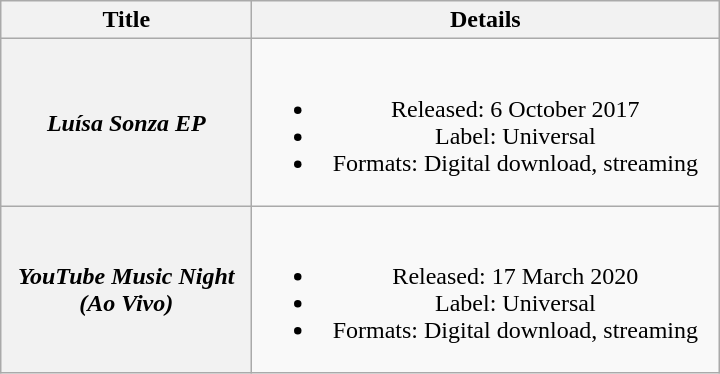<table class="wikitable plainrowheaders" style="text-align:center;">
<tr>
<th scope="col" style="width:10em;">Title</th>
<th scope="col" style="width:19em;">Details</th>
</tr>
<tr>
<th scope="row"><em>Luísa Sonza EP</em></th>
<td><br><ul><li>Released: 6 October 2017</li><li>Label: Universal</li><li>Formats: Digital download, streaming</li></ul></td>
</tr>
<tr>
<th scope="row"><em>YouTube Music Night (Ao Vivo)</em></th>
<td><br><ul><li>Released: 17 March 2020</li><li>Label: Universal</li><li>Formats: Digital download, streaming</li></ul></td>
</tr>
</table>
